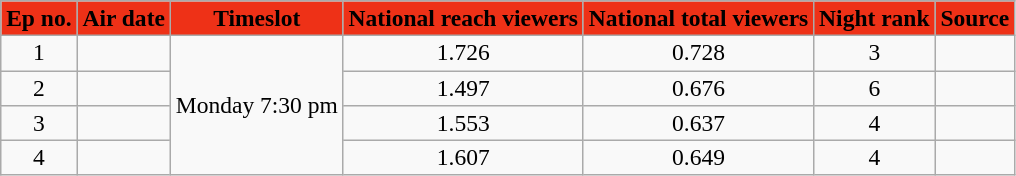<table class="wikitable" style="text-align:center; font-size:98%; line-height:16px;">
<tr>
<th scope="col" style="background:#EE3117;color:black;">Ep no.</th>
<th scope="col" style="background:#EE3117; color:black;">Air date</th>
<th scope="col" style="background:#EE3117; color:black;">Timeslot</th>
<th scope="col" style="background:#EE3117; color:black;">National reach viewers<br></th>
<th scope="col" style="background:#EE3117; color:black;">National total viewers<br></th>
<th scope="col" style="background:#EE3117; color:black;">Night rank</th>
<th scope="col" style="background:#EE3117; color:black; width;05%">Source</th>
</tr>
<tr>
<td>1</td>
<td style="text-align:left"></td>
<td rowspan=4>Monday 7:30 pm</td>
<td>1.726</td>
<td>0.728</td>
<td>3</td>
<td></td>
</tr>
<tr>
<td>2</td>
<td style="text-align:left"></td>
<td>1.497</td>
<td>0.676</td>
<td>6</td>
<td></td>
</tr>
<tr>
<td>3</td>
<td style="text-align:left"></td>
<td>1.553</td>
<td>0.637</td>
<td>4</td>
<td></td>
</tr>
<tr>
<td>4</td>
<td style="text-align:left"></td>
<td>1.607</td>
<td>0.649</td>
<td>4</td>
<td></td>
</tr>
</table>
